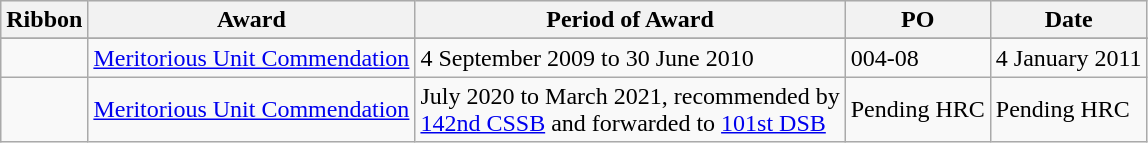<table class="wikitable">
<tr style="background:#efefef;">
<th>Ribbon</th>
<th>Award</th>
<th>Period of Award</th>
<th>PO</th>
<th>Date</th>
</tr>
<tr>
</tr>
<tr>
<td></td>
<td><a href='#'>Meritorious Unit Commendation</a></td>
<td>4 September 2009 to 30 June 2010</td>
<td>004-08</td>
<td>4 January 2011</td>
</tr>
<tr>
<td></td>
<td><a href='#'>Meritorious Unit Commendation</a></td>
<td>July 2020 to March 2021, recommended by<br><a href='#'>142nd CSSB</a> and forwarded to <a href='#'>101st DSB</a></td>
<td>Pending HRC</td>
<td>Pending HRC</td>
</tr>
</table>
